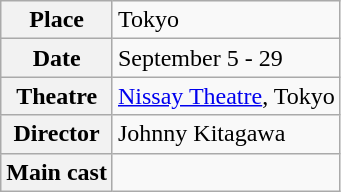<table class="wikitable">
<tr>
<th>Place</th>
<td>Tokyo</td>
</tr>
<tr>
<th>Date</th>
<td>September 5 - 29</td>
</tr>
<tr>
<th>Theatre</th>
<td><a href='#'>Nissay Theatre</a>, Tokyo</td>
</tr>
<tr>
<th>Director</th>
<td>Johnny Kitagawa</td>
</tr>
<tr>
<th>Main cast</th>
<td></td>
</tr>
</table>
